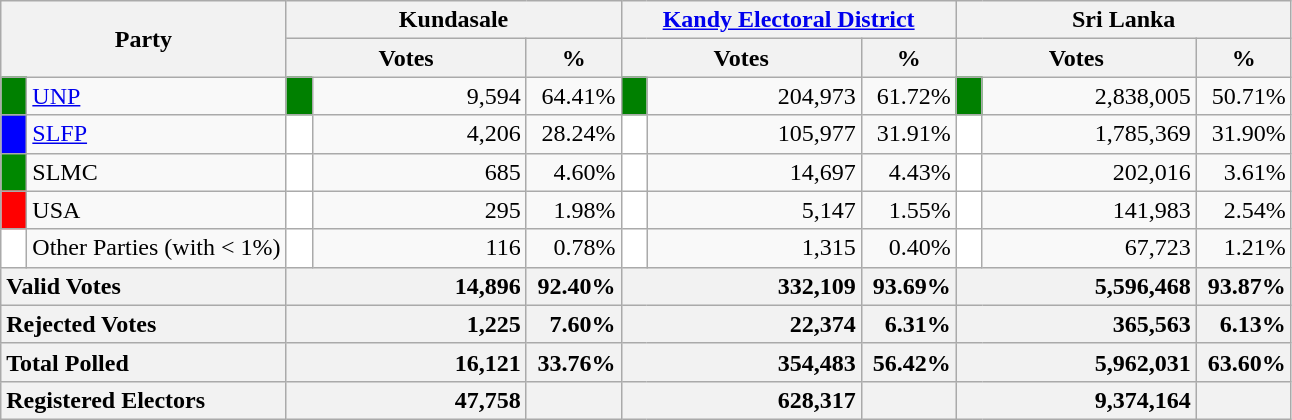<table class="wikitable">
<tr>
<th colspan="2" width="144px"rowspan="2">Party</th>
<th colspan="3" width="216px">Kundasale</th>
<th colspan="3" width="216px"><a href='#'>Kandy Electoral District</a></th>
<th colspan="3" width="216px">Sri Lanka</th>
</tr>
<tr>
<th colspan="2" width="144px">Votes</th>
<th>%</th>
<th colspan="2" width="144px">Votes</th>
<th>%</th>
<th colspan="2" width="144px">Votes</th>
<th>%</th>
</tr>
<tr>
<td style="background-color:green;" width="10px"></td>
<td style="text-align:left;"><a href='#'>UNP</a></td>
<td style="background-color:green;" width="10px"></td>
<td style="text-align:right;">9,594</td>
<td style="text-align:right;">64.41%</td>
<td style="background-color:green;" width="10px"></td>
<td style="text-align:right;">204,973</td>
<td style="text-align:right;">61.72%</td>
<td style="background-color:green;" width="10px"></td>
<td style="text-align:right;">2,838,005</td>
<td style="text-align:right;">50.71%</td>
</tr>
<tr>
<td style="background-color:blue;" width="10px"></td>
<td style="text-align:left;"><a href='#'>SLFP</a></td>
<td style="background-color:white;" width="10px"></td>
<td style="text-align:right;">4,206</td>
<td style="text-align:right;">28.24%</td>
<td style="background-color:white;" width="10px"></td>
<td style="text-align:right;">105,977</td>
<td style="text-align:right;">31.91%</td>
<td style="background-color:white;" width="10px"></td>
<td style="text-align:right;">1,785,369</td>
<td style="text-align:right;">31.90%</td>
</tr>
<tr>
<td style="background-color:#008800;" width="10px"></td>
<td style="text-align:left;">SLMC</td>
<td style="background-color:white;" width="10px"></td>
<td style="text-align:right;">685</td>
<td style="text-align:right;">4.60%</td>
<td style="background-color:white;" width="10px"></td>
<td style="text-align:right;">14,697</td>
<td style="text-align:right;">4.43%</td>
<td style="background-color:white;" width="10px"></td>
<td style="text-align:right;">202,016</td>
<td style="text-align:right;">3.61%</td>
</tr>
<tr>
<td style="background-color:red;" width="10px"></td>
<td style="text-align:left;">USA</td>
<td style="background-color:white;" width="10px"></td>
<td style="text-align:right;">295</td>
<td style="text-align:right;">1.98%</td>
<td style="background-color:white;" width="10px"></td>
<td style="text-align:right;">5,147</td>
<td style="text-align:right;">1.55%</td>
<td style="background-color:white;" width="10px"></td>
<td style="text-align:right;">141,983</td>
<td style="text-align:right;">2.54%</td>
</tr>
<tr>
<td style="background-color:white;" width="10px"></td>
<td style="text-align:left;">Other Parties (with < 1%)</td>
<td style="background-color:white;" width="10px"></td>
<td style="text-align:right;">116</td>
<td style="text-align:right;">0.78%</td>
<td style="background-color:white;" width="10px"></td>
<td style="text-align:right;">1,315</td>
<td style="text-align:right;">0.40%</td>
<td style="background-color:white;" width="10px"></td>
<td style="text-align:right;">67,723</td>
<td style="text-align:right;">1.21%</td>
</tr>
<tr>
<th colspan="2" width="144px"style="text-align:left;">Valid Votes</th>
<th style="text-align:right;"colspan="2" width="144px">14,896</th>
<th style="text-align:right;">92.40%</th>
<th style="text-align:right;"colspan="2" width="144px">332,109</th>
<th style="text-align:right;">93.69%</th>
<th style="text-align:right;"colspan="2" width="144px">5,596,468</th>
<th style="text-align:right;">93.87%</th>
</tr>
<tr>
<th colspan="2" width="144px"style="text-align:left;">Rejected Votes</th>
<th style="text-align:right;"colspan="2" width="144px">1,225</th>
<th style="text-align:right;">7.60%</th>
<th style="text-align:right;"colspan="2" width="144px">22,374</th>
<th style="text-align:right;">6.31%</th>
<th style="text-align:right;"colspan="2" width="144px">365,563</th>
<th style="text-align:right;">6.13%</th>
</tr>
<tr>
<th colspan="2" width="144px"style="text-align:left;">Total Polled</th>
<th style="text-align:right;"colspan="2" width="144px">16,121</th>
<th style="text-align:right;">33.76%</th>
<th style="text-align:right;"colspan="2" width="144px">354,483</th>
<th style="text-align:right;">56.42%</th>
<th style="text-align:right;"colspan="2" width="144px">5,962,031</th>
<th style="text-align:right;">63.60%</th>
</tr>
<tr>
<th colspan="2" width="144px"style="text-align:left;">Registered Electors</th>
<th style="text-align:right;"colspan="2" width="144px">47,758</th>
<th></th>
<th style="text-align:right;"colspan="2" width="144px">628,317</th>
<th></th>
<th style="text-align:right;"colspan="2" width="144px">9,374,164</th>
<th></th>
</tr>
</table>
